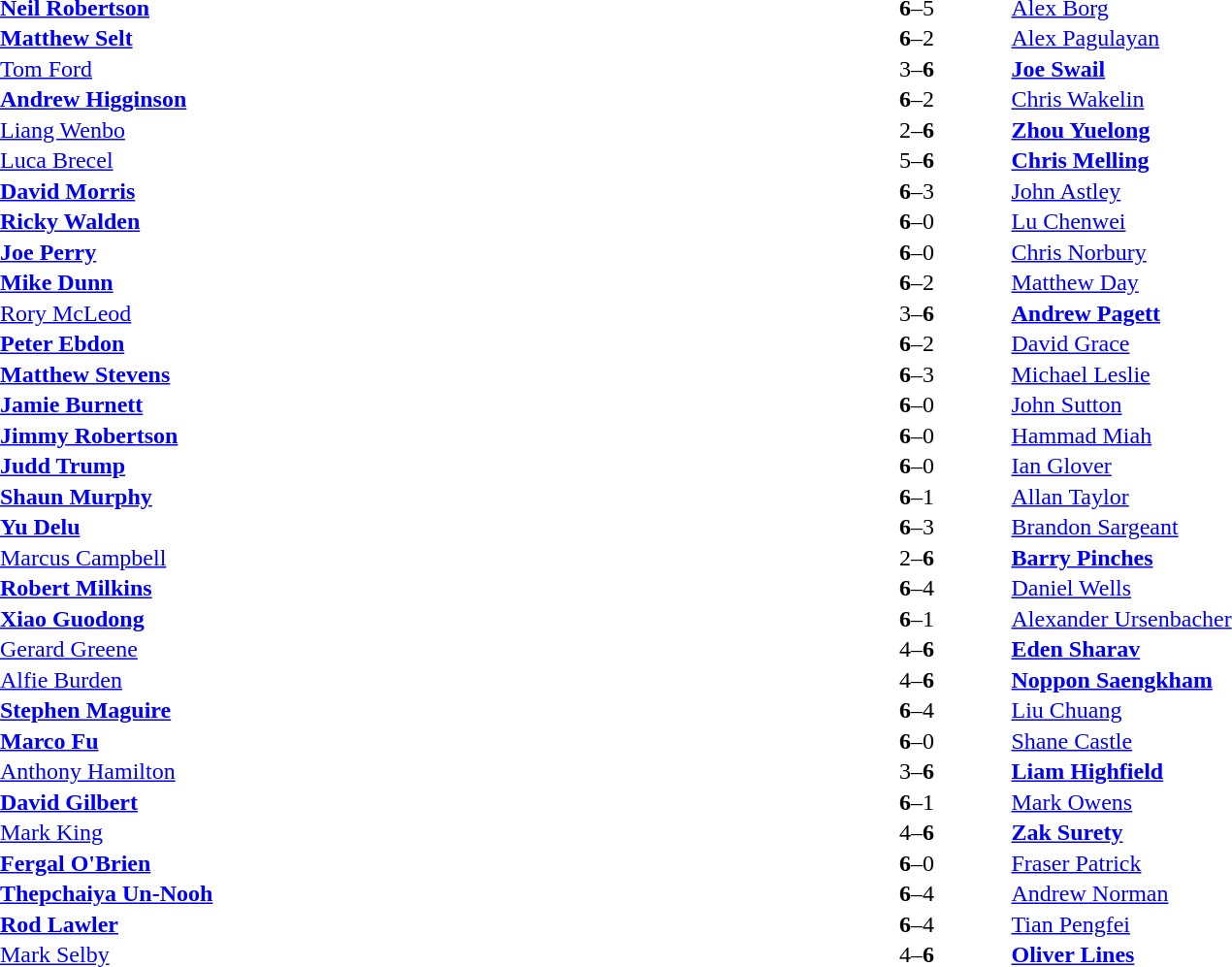<table width="100%" cellspacing="1">
<tr>
<th width=45%></th>
<th width=10%></th>
<th width=45%></th>
</tr>
<tr>
<td> <strong><a href='#'>Neil Robertson</a></strong></td>
<td align="center"><strong>6</strong>–5</td>
<td> <a href='#'>Alex Borg</a></td>
</tr>
<tr>
<td> <strong><a href='#'>Matthew Selt</a></strong></td>
<td align="center"><strong>6</strong>–2</td>
<td> <a href='#'>Alex Pagulayan</a></td>
</tr>
<tr>
<td> <a href='#'>Tom Ford</a></td>
<td align="center">3–<strong>6</strong></td>
<td> <strong><a href='#'>Joe Swail</a></strong></td>
</tr>
<tr>
<td> <strong><a href='#'>Andrew Higginson</a></strong></td>
<td align="center"><strong>6</strong>–2</td>
<td> <a href='#'>Chris Wakelin</a></td>
</tr>
<tr>
<td> <a href='#'>Liang Wenbo</a></td>
<td align="center">2–<strong>6</strong></td>
<td> <strong><a href='#'>Zhou Yuelong</a></strong></td>
</tr>
<tr>
<td> <a href='#'>Luca Brecel</a></td>
<td align="center">5–<strong>6</strong></td>
<td> <strong><a href='#'>Chris Melling</a></strong></td>
</tr>
<tr>
<td> <strong><a href='#'>David Morris</a></strong></td>
<td align="center"><strong>6</strong>–3</td>
<td> <a href='#'>John Astley</a></td>
</tr>
<tr>
<td> <strong><a href='#'>Ricky Walden</a></strong></td>
<td align="center"><strong>6</strong>–0</td>
<td> <a href='#'>Lu Chenwei</a></td>
</tr>
<tr>
<td> <strong><a href='#'>Joe Perry</a></strong></td>
<td align="center"><strong>6</strong>–0</td>
<td> <a href='#'>Chris Norbury</a></td>
</tr>
<tr>
<td> <strong><a href='#'>Mike Dunn</a></strong></td>
<td align="center"><strong>6</strong>–2</td>
<td> <a href='#'>Matthew Day</a></td>
</tr>
<tr>
<td> <a href='#'>Rory McLeod</a></td>
<td align="center">3–<strong>6</strong></td>
<td> <strong><a href='#'>Andrew Pagett</a></strong></td>
</tr>
<tr>
<td> <strong><a href='#'>Peter Ebdon</a></strong></td>
<td align="center"><strong>6</strong>–2</td>
<td> <a href='#'>David Grace</a></td>
</tr>
<tr>
<td> <strong><a href='#'>Matthew Stevens</a></strong></td>
<td align="center"><strong>6</strong>–3</td>
<td> <a href='#'>Michael Leslie</a></td>
</tr>
<tr>
<td> <strong><a href='#'>Jamie Burnett</a></strong></td>
<td align="center"><strong>6</strong>–0</td>
<td> <a href='#'>John Sutton</a></td>
</tr>
<tr>
<td> <strong><a href='#'>Jimmy Robertson</a></strong></td>
<td align="center"><strong>6</strong>–0</td>
<td> <a href='#'>Hammad Miah</a></td>
</tr>
<tr>
<td> <strong><a href='#'>Judd Trump</a></strong></td>
<td align="center"><strong>6</strong>–0</td>
<td> <a href='#'>Ian Glover</a></td>
</tr>
<tr>
<td> <strong><a href='#'>Shaun Murphy</a></strong></td>
<td align="center"><strong>6</strong>–1</td>
<td> <a href='#'>Allan Taylor</a></td>
</tr>
<tr>
<td> <strong><a href='#'>Yu Delu</a></strong></td>
<td align="center"><strong>6</strong>–3</td>
<td> <a href='#'>Brandon Sargeant</a></td>
</tr>
<tr>
<td> <a href='#'>Marcus Campbell</a></td>
<td align="center">2–<strong>6</strong></td>
<td> <strong><a href='#'>Barry Pinches</a></strong></td>
</tr>
<tr>
<td> <strong><a href='#'>Robert Milkins</a></strong></td>
<td align="center"><strong>6</strong>–4</td>
<td> <a href='#'>Daniel Wells</a></td>
</tr>
<tr>
<td> <strong><a href='#'>Xiao Guodong</a></strong></td>
<td align="center"><strong>6</strong>–1</td>
<td> <a href='#'>Alexander Ursenbacher</a></td>
</tr>
<tr>
<td> <a href='#'>Gerard Greene</a></td>
<td align="center">4–<strong>6</strong></td>
<td> <strong><a href='#'>Eden Sharav</a></strong></td>
</tr>
<tr>
<td> <a href='#'>Alfie Burden</a></td>
<td align="center">4–<strong>6</strong></td>
<td> <strong><a href='#'>Noppon Saengkham</a></strong></td>
</tr>
<tr>
<td> <strong><a href='#'>Stephen Maguire</a></strong></td>
<td align="center"><strong>6</strong>–4</td>
<td> <a href='#'>Liu Chuang</a></td>
</tr>
<tr>
<td> <strong><a href='#'>Marco Fu</a></strong></td>
<td align="center"><strong>6</strong>–0</td>
<td> <a href='#'>Shane Castle</a></td>
</tr>
<tr>
<td> <a href='#'>Anthony Hamilton</a></td>
<td align="center">3–<strong>6</strong></td>
<td> <strong><a href='#'>Liam Highfield</a></strong></td>
</tr>
<tr>
<td> <strong><a href='#'>David Gilbert</a></strong></td>
<td align="center"><strong>6</strong>–1</td>
<td> <a href='#'>Mark Owens</a></td>
</tr>
<tr>
<td> <a href='#'>Mark King</a></td>
<td align="center">4–<strong>6</strong></td>
<td> <strong><a href='#'>Zak Surety</a></strong></td>
</tr>
<tr>
<td> <strong><a href='#'>Fergal O'Brien</a></strong></td>
<td align="center"><strong>6</strong>–0</td>
<td> <a href='#'>Fraser Patrick</a></td>
</tr>
<tr>
<td> <strong><a href='#'>Thepchaiya Un-Nooh</a></strong></td>
<td align="center"><strong>6</strong>–4</td>
<td> <a href='#'>Andrew Norman</a></td>
</tr>
<tr>
<td> <strong><a href='#'>Rod Lawler</a></strong></td>
<td align="center"><strong>6</strong>–4</td>
<td> <a href='#'>Tian Pengfei</a></td>
</tr>
<tr>
<td> <a href='#'>Mark Selby</a></td>
<td align="center">4–<strong>6</strong></td>
<td> <strong><a href='#'>Oliver Lines</a></strong></td>
</tr>
</table>
